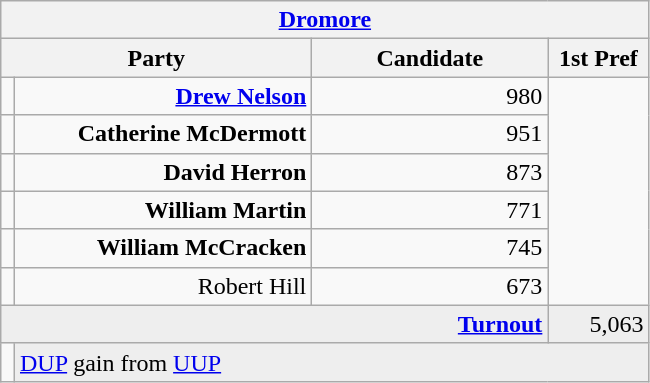<table class="wikitable">
<tr>
<th colspan="4" align="center"><a href='#'>Dromore</a></th>
</tr>
<tr>
<th colspan="2" align="center" width=200>Party</th>
<th width=150>Candidate</th>
<th width=60>1st Pref</th>
</tr>
<tr>
<td></td>
<td align="right"><strong><a href='#'>Drew Nelson</a></strong></td>
<td align="right">980</td>
</tr>
<tr>
<td></td>
<td align="right"><strong>Catherine McDermott</strong></td>
<td align="right">951</td>
</tr>
<tr>
<td></td>
<td align="right"><strong>David Herron</strong></td>
<td align="right">873</td>
</tr>
<tr>
<td></td>
<td align="right"><strong>William Martin</strong></td>
<td align="right">771</td>
</tr>
<tr>
<td></td>
<td align="right"><strong>William McCracken</strong></td>
<td align="right">745</td>
</tr>
<tr>
<td></td>
<td align="right">Robert Hill</td>
<td align="right">673</td>
</tr>
<tr bgcolor="EEEEEE">
<td colspan=3 align="right"><strong><a href='#'>Turnout</a></strong></td>
<td align="right">5,063</td>
</tr>
<tr>
<td bgcolor=></td>
<td colspan=3 bgcolor="EEEEEE"><a href='#'>DUP</a> gain from <a href='#'>UUP</a></td>
</tr>
</table>
